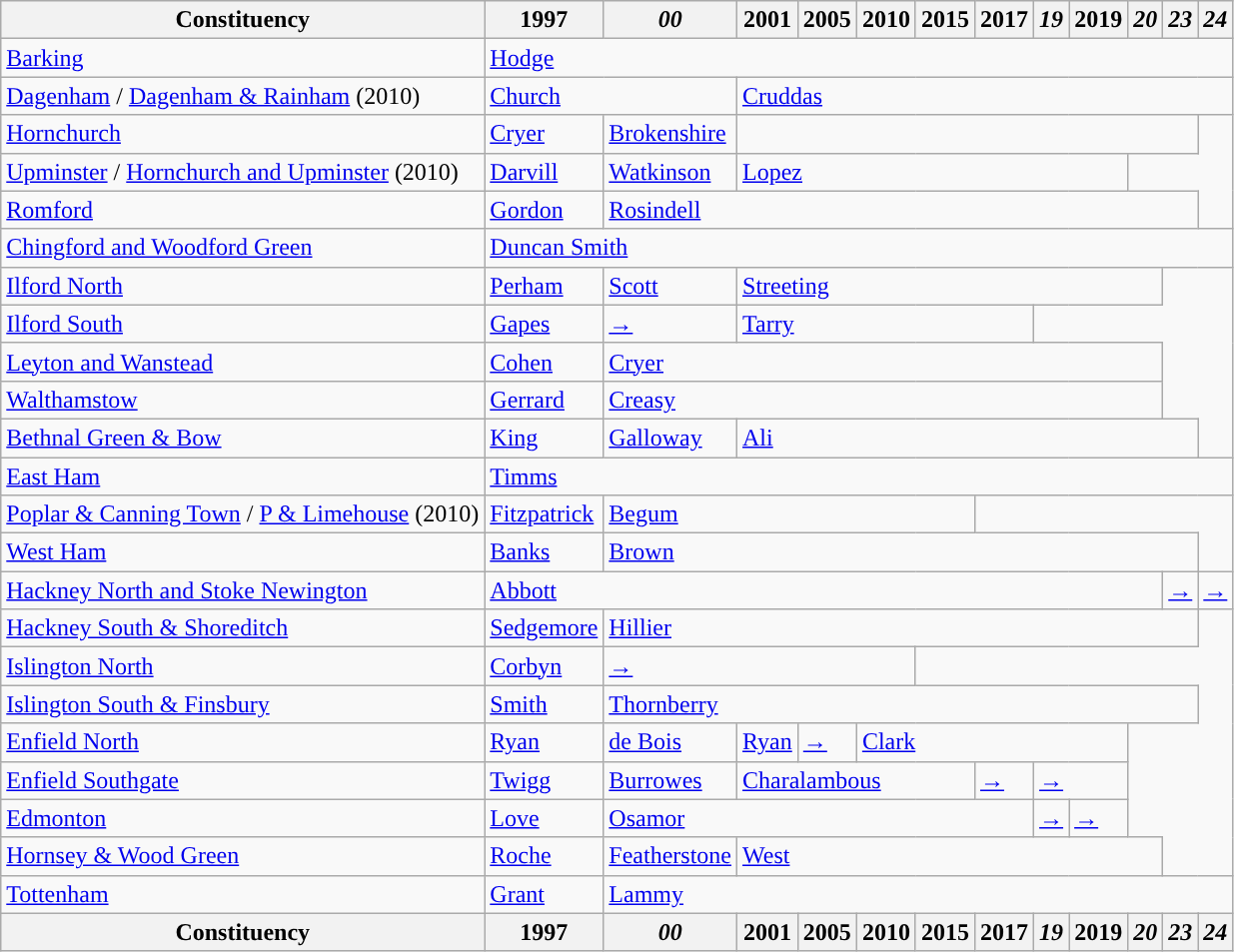<table class="wikitable">
<tr>
<th>Constituency</th>
<th>1997</th>
<th><em>00</em></th>
<th>2001</th>
<th>2005</th>
<th>2010</th>
<th>2015</th>
<th>2017</th>
<th><em>19</em></th>
<th>2019</th>
<th><em>20</em></th>
<th><em>23</em></th>
<th colspan=2><em>24</em></th>
</tr>
<tr>
<td><a href='#'>Barking</a></td>
<td colspan="13"><a href='#'>Hodge</a></td>
</tr>
<tr>
<td><a href='#'>Dagenham</a> / <a href='#'>Dagenham & Rainham</a> (2010)</td>
<td colspan="2"><a href='#'>Church</a></td>
<td colspan="11"><a href='#'>Cruddas</a></td>
</tr>
<tr>
<td><a href='#'>Hornchurch</a></td>
<td><a href='#'>Cryer</a></td>
<td><a href='#'>Brokenshire</a></td>
<td colspan="9"></td>
</tr>
<tr>
<td><a href='#'>Upminster</a> / <a href='#'>Hornchurch and Upminster</a> (2010)</td>
<td><a href='#'>Darvill</a></td>
<td><a href='#'>Watkinson</a></td>
<td colspan="7"><a href='#'>Lopez</a></td>
</tr>
<tr>
<td><a href='#'>Romford</a></td>
<td><a href='#'>Gordon</a></td>
<td colspan="11"><a href='#'>Rosindell</a></td>
</tr>
<tr>
<td><a href='#'>Chingford and Woodford Green</a></td>
<td colspan="13"><a href='#'>Duncan Smith</a></td>
</tr>
<tr>
<td><a href='#'>Ilford North</a></td>
<td><a href='#'>Perham</a></td>
<td><a href='#'>Scott</a></td>
<td colspan="8"><a href='#'>Streeting</a></td>
</tr>
<tr>
<td><a href='#'>Ilford South</a></td>
<td><a href='#'>Gapes</a></td>
<td><a href='#'>→</a></td>
<td colspan="5"><a href='#'>Tarry</a></td>
</tr>
<tr>
<td><a href='#'>Leyton and Wanstead</a></td>
<td><a href='#'>Cohen</a></td>
<td colspan="9"><a href='#'>Cryer</a></td>
</tr>
<tr>
<td><a href='#'>Walthamstow</a></td>
<td><a href='#'>Gerrard</a></td>
<td colspan="9"><a href='#'>Creasy</a></td>
</tr>
<tr>
<td><a href='#'>Bethnal Green & Bow</a></td>
<td><a href='#'>King</a></td>
<td><a href='#'>Galloway</a></td>
<td colspan="9"><a href='#'>Ali</a></td>
</tr>
<tr>
<td><a href='#'>East Ham</a></td>
<td colspan="13"><a href='#'>Timms</a></td>
</tr>
<tr>
<td><a href='#'>Poplar & Canning Town</a> / <a href='#'>P & Limehouse</a> (2010)</td>
<td><a href='#'>Fitzpatrick</a></td>
<td colspan="5"><a href='#'>Begum</a></td>
</tr>
<tr>
<td><a href='#'>West Ham</a></td>
<td><a href='#'>Banks</a></td>
<td colspan="10"><a href='#'>Brown</a></td>
</tr>
<tr>
<td><a href='#'>Hackney North and Stoke Newington</a></td>
<td colspan="10"><a href='#'>Abbott</a></td>
<td colspan="2"><a href='#'>→</a></td>
<td colspan="1"><a href='#'>→</a></td>
</tr>
<tr>
<td><a href='#'>Hackney South & Shoreditch</a></td>
<td><a href='#'>Sedgemore</a></td>
<td colspan="10"><a href='#'>Hillier</a></td>
</tr>
<tr>
<td><a href='#'>Islington North</a></td>
<td><a href='#'>Corbyn</a></td>
<td colspan="4"><a href='#'>→</a></td>
</tr>
<tr>
<td><a href='#'>Islington South & Finsbury</a></td>
<td><a href='#'>Smith</a></td>
<td colspan="10"><a href='#'>Thornberry</a></td>
</tr>
<tr>
<td><a href='#'>Enfield North</a></td>
<td><a href='#'>Ryan</a></td>
<td><a href='#'>de Bois</a></td>
<td><a href='#'>Ryan</a></td>
<td><a href='#'>→</a></td>
<td colspan="5"><a href='#'>Clark</a></td>
</tr>
<tr>
<td><a href='#'>Enfield Southgate</a></td>
<td><a href='#'>Twigg</a></td>
<td><a href='#'>Burrowes</a></td>
<td colspan="4"><a href='#'>Charalambous</a></td>
<td><a href='#'>→</a></td>
<td colspan="2"><a href='#'>→</a></td>
</tr>
<tr>
<td><a href='#'>Edmonton</a></td>
<td><a href='#'>Love</a></td>
<td colspan="6"><a href='#'>Osamor</a></td>
<td><a href='#'>→</a></td>
<td colspan="1"><a href='#'>→</a></td>
</tr>
<tr>
<td><a href='#'>Hornsey & Wood Green</a></td>
<td><a href='#'>Roche</a></td>
<td><a href='#'>Featherstone</a></td>
<td colspan="8"><a href='#'>West</a></td>
</tr>
<tr>
<td><a href='#'>Tottenham</a></td>
<td><a href='#'>Grant</a></td>
<td colspan="12"><a href='#'>Lammy</a></td>
</tr>
<tr>
<th>Constituency</th>
<th>1997</th>
<th><em>00</em></th>
<th>2001</th>
<th>2005</th>
<th>2010</th>
<th>2015</th>
<th>2017</th>
<th><em>19</em></th>
<th>2019</th>
<th><em>20</em></th>
<th><em>23</em></th>
<th colspan="2"><em>24</em></th>
</tr>
</table>
